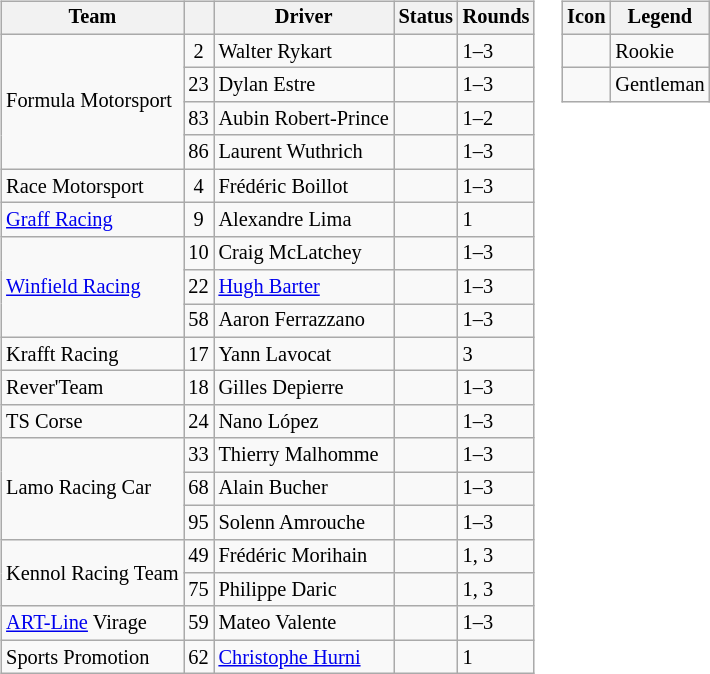<table>
<tr>
<td><br><table class="wikitable" style="font-size:85%;">
<tr>
<th>Team</th>
<th></th>
<th>Driver</th>
<th>Status</th>
<th>Rounds</th>
</tr>
<tr>
<td rowspan="4"> Formula Motorsport</td>
<td align="center">2</td>
<td> Walter Rykart</td>
<td align="center"></td>
<td>1–3</td>
</tr>
<tr>
<td align="center">23</td>
<td> Dylan Estre</td>
<td align="center"></td>
<td>1–3</td>
</tr>
<tr>
<td align="center">83</td>
<td> Aubin Robert-Prince</td>
<td align="center"></td>
<td>1–2</td>
</tr>
<tr>
<td align="center">86</td>
<td> Laurent Wuthrich</td>
<td align="center"></td>
<td>1–3</td>
</tr>
<tr>
<td> Race Motorsport</td>
<td align="center">4</td>
<td> Frédéric Boillot</td>
<td align="center"></td>
<td>1–3</td>
</tr>
<tr>
<td> <a href='#'>Graff Racing</a></td>
<td align="center">9</td>
<td> Alexandre Lima</td>
<td align="center"></td>
<td>1</td>
</tr>
<tr>
<td rowspan="3"> <a href='#'>Winfield Racing</a></td>
<td align="center">10</td>
<td> Craig McLatchey</td>
<td align="center"></td>
<td>1–3</td>
</tr>
<tr>
<td align="center">22</td>
<td> <a href='#'>Hugh Barter</a></td>
<td align="center"></td>
<td>1–3</td>
</tr>
<tr>
<td align="center">58</td>
<td> Aaron Ferrazzano</td>
<td align="center"></td>
<td>1–3</td>
</tr>
<tr>
<td> Krafft Racing</td>
<td align="center">17</td>
<td> Yann Lavocat</td>
<td align="center"></td>
<td>3</td>
</tr>
<tr>
<td> Rever'Team</td>
<td align="center">18</td>
<td> Gilles Depierre</td>
<td align="center"></td>
<td>1–3</td>
</tr>
<tr>
<td> TS Corse</td>
<td align="center">24</td>
<td> Nano López</td>
<td align="center"></td>
<td>1–3</td>
</tr>
<tr>
<td rowspan="3"> Lamo Racing Car</td>
<td align="center">33</td>
<td> Thierry Malhomme</td>
<td align="center"></td>
<td>1–3</td>
</tr>
<tr>
<td align="center">68</td>
<td> Alain Bucher</td>
<td align="center"></td>
<td>1–3</td>
</tr>
<tr>
<td align="center">95</td>
<td> Solenn Amrouche</td>
<td align="center"></td>
<td>1–3</td>
</tr>
<tr>
<td rowspan="2"> Kennol Racing Team</td>
<td align="center">49</td>
<td> Frédéric Morihain</td>
<td align="center"></td>
<td>1, 3</td>
</tr>
<tr>
<td align="center">75</td>
<td> Philippe Daric</td>
<td align="center"></td>
<td>1, 3</td>
</tr>
<tr>
<td rowspan="1"> <a href='#'>ART-Line</a> Virage</td>
<td align="center">59</td>
<td> Mateo Valente</td>
<td align="center"></td>
<td>1–3</td>
</tr>
<tr>
<td> Sports Promotion</td>
<td align="center">62</td>
<td> <a href='#'>Christophe Hurni</a></td>
<td align="center"></td>
<td>1</td>
</tr>
</table>
</td>
<td valign="top"><br><table class="wikitable" style="font-size: 85%;" valign="top">
<tr>
<th>Icon</th>
<th>Legend</th>
</tr>
<tr>
<td align="center"></td>
<td>Rookie</td>
</tr>
<tr>
<td align="center"></td>
<td>Gentleman</td>
</tr>
</table>
</td>
</tr>
</table>
